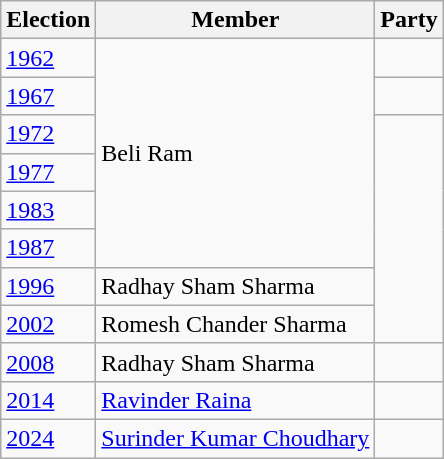<table class="wikitable sortable">
<tr>
<th>Election</th>
<th>Member</th>
<th colspan=2>Party</th>
</tr>
<tr>
<td><a href='#'>1962</a></td>
<td rowspan=6>Beli Ram</td>
<td></td>
</tr>
<tr>
<td><a href='#'>1967</a></td>
<td></td>
</tr>
<tr>
<td><a href='#'>1972</a></td>
</tr>
<tr>
<td><a href='#'>1977</a></td>
</tr>
<tr>
<td><a href='#'>1983</a></td>
</tr>
<tr>
<td><a href='#'>1987</a></td>
</tr>
<tr>
<td><a href='#'>1996</a></td>
<td>Radhay Sham Sharma</td>
</tr>
<tr>
<td><a href='#'>2002</a></td>
<td>Romesh Chander Sharma</td>
</tr>
<tr>
<td><a href='#'>2008</a></td>
<td>Radhay Sham Sharma</td>
<td></td>
</tr>
<tr>
<td><a href='#'>2014</a></td>
<td><a href='#'>Ravinder Raina</a></td>
<td></td>
</tr>
<tr>
<td><a href='#'>2024</a></td>
<td><a href='#'>Surinder Kumar Choudhary</a></td>
<td></td>
</tr>
</table>
